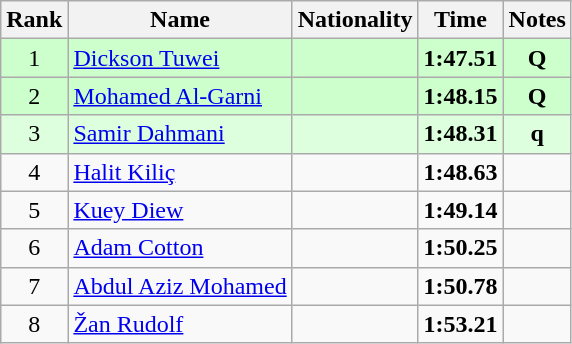<table class="wikitable sortable" style="text-align:center">
<tr>
<th>Rank</th>
<th>Name</th>
<th>Nationality</th>
<th>Time</th>
<th>Notes</th>
</tr>
<tr bgcolor=ccffcc>
<td>1</td>
<td align=left><a href='#'>Dickson Tuwei</a></td>
<td align=left></td>
<td><strong>1:47.51</strong></td>
<td><strong>Q</strong></td>
</tr>
<tr bgcolor=ccffcc>
<td>2</td>
<td align=left><a href='#'>Mohamed Al-Garni</a></td>
<td align=left></td>
<td><strong>1:48.15</strong></td>
<td><strong>Q</strong></td>
</tr>
<tr bgcolor=ddffdd>
<td>3</td>
<td align=left><a href='#'>Samir Dahmani</a></td>
<td align=left></td>
<td><strong>1:48.31</strong></td>
<td><strong>q</strong></td>
</tr>
<tr>
<td>4</td>
<td align=left><a href='#'>Halit Kiliç</a></td>
<td align=left></td>
<td><strong>1:48.63</strong></td>
<td></td>
</tr>
<tr>
<td>5</td>
<td align=left><a href='#'>Kuey Diew</a></td>
<td align=left></td>
<td><strong>1:49.14</strong></td>
<td></td>
</tr>
<tr>
<td>6</td>
<td align=left><a href='#'>Adam Cotton</a></td>
<td align=left></td>
<td><strong>1:50.25</strong></td>
<td></td>
</tr>
<tr>
<td>7</td>
<td align=left><a href='#'>Abdul Aziz Mohamed</a></td>
<td align=left></td>
<td><strong>1:50.78</strong></td>
<td></td>
</tr>
<tr>
<td>8</td>
<td align=left><a href='#'>Žan Rudolf</a></td>
<td align=left></td>
<td><strong>1:53.21</strong></td>
<td></td>
</tr>
</table>
